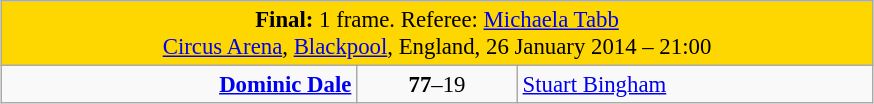<table class="wikitable" style="font-size: 95%; margin: 1em auto 1em auto;">
<tr>
<td colspan="3" align="center" bgcolor="#ffd700"><strong>Final:</strong> 1 frame. Referee: <a href='#'>Michaela Tabb</a><br> <a href='#'>Circus Arena</a>, <a href='#'>Blackpool</a>, England, 26 January 2014 – 21:00</td>
</tr>
<tr>
<td width="230" align="right"><strong><a href='#'>Dominic Dale</a></strong><br></td>
<td width="100" align="center"><strong>77</strong>–19</td>
<td width="230"><a href='#'>Stuart Bingham</a><br></td>
</tr>
</table>
